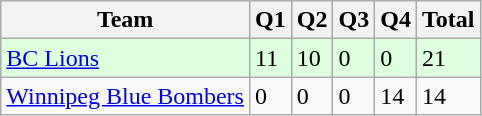<table class="wikitable">
<tr>
<th>Team</th>
<th>Q1</th>
<th>Q2</th>
<th>Q3</th>
<th>Q4</th>
<th>Total</th>
</tr>
<tr style="background-color:#ddffdd">
<td><a href='#'>BC Lions</a></td>
<td>11</td>
<td>10</td>
<td>0</td>
<td>0</td>
<td>21</td>
</tr>
<tr>
<td><a href='#'>Winnipeg Blue Bombers</a></td>
<td>0</td>
<td>0</td>
<td>0</td>
<td>14</td>
<td>14</td>
</tr>
</table>
